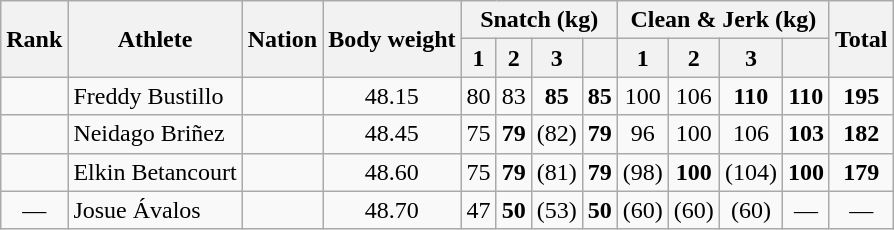<table class="sortable wikitable" style="text-align:center">
<tr>
<th rowspan="2">Rank</th>
<th rowspan="2">Athlete</th>
<th rowspan="2">Nation</th>
<th rowspan=2>Body weight</th>
<th colspan=4>Snatch (kg)</th>
<th colspan=4>Clean & Jerk (kg)</th>
<th rowspan=2>Total</th>
</tr>
<tr>
<th>1</th>
<th>2</th>
<th>3</th>
<th></th>
<th>1</th>
<th>2</th>
<th>3</th>
<th></th>
</tr>
<tr>
<td></td>
<td align="left">Freddy Bustillo</td>
<td align="left"></td>
<td>48.15</td>
<td>80</td>
<td>83</td>
<td><strong>85</strong></td>
<td><strong>85</strong></td>
<td>100</td>
<td>106</td>
<td><strong>110</strong></td>
<td><strong>110</strong></td>
<td><strong>195</strong></td>
</tr>
<tr>
<td></td>
<td align="left">Neidago Briñez</td>
<td align="left"></td>
<td>48.45</td>
<td>75</td>
<td><strong>79</strong></td>
<td>(82)</td>
<td><strong>79</strong></td>
<td>96</td>
<td>100</td>
<td>106</td>
<td><strong>103</strong></td>
<td><strong>182</strong></td>
</tr>
<tr>
<td></td>
<td align="left">Elkin Betancourt</td>
<td align="left"></td>
<td>48.60</td>
<td>75</td>
<td><strong>79</strong></td>
<td>(81)</td>
<td><strong>79</strong></td>
<td>(98)</td>
<td><strong>100</strong></td>
<td>(104)</td>
<td><strong>100</strong></td>
<td><strong>179</strong></td>
</tr>
<tr>
<td>—</td>
<td align="left">Josue Ávalos</td>
<td align="left"></td>
<td>48.70</td>
<td>47</td>
<td><strong>50</strong></td>
<td>(53)</td>
<td><strong>50</strong></td>
<td>(60)</td>
<td>(60)</td>
<td>(60)</td>
<td>—</td>
<td>—</td>
</tr>
</table>
